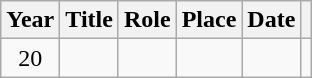<table class="wikitable plainrowheaders sortable">
<tr>
<th scope="col">Year</th>
<th scope="col">Title</th>
<th scope="col">Role</th>
<th scope="col">Place</th>
<th scope="col">Date</th>
<th></th>
</tr>
<tr>
<td style="text-align: center;">20</td>
<td></td>
<td></td>
<td></td>
<td></td>
<td></td>
</tr>
</table>
